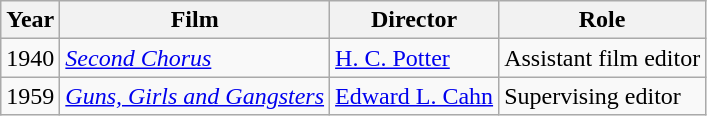<table class="wikitable">
<tr>
<th>Year</th>
<th>Film</th>
<th>Director</th>
<th>Role</th>
</tr>
<tr>
<td>1940</td>
<td><em><a href='#'>Second Chorus</a></em></td>
<td><a href='#'>H. C. Potter</a></td>
<td>Assistant film editor</td>
</tr>
<tr>
<td>1959</td>
<td><em><a href='#'>Guns, Girls and Gangsters</a></em></td>
<td><a href='#'>Edward L. Cahn</a></td>
<td>Supervising editor</td>
</tr>
</table>
